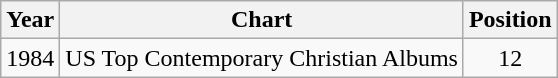<table class="wikitable">
<tr>
<th>Year</th>
<th>Chart</th>
<th>Position</th>
</tr>
<tr>
<td>1984</td>
<td>US Top Contemporary Christian Albums</td>
<td style="text-align:center;">12</td>
</tr>
</table>
